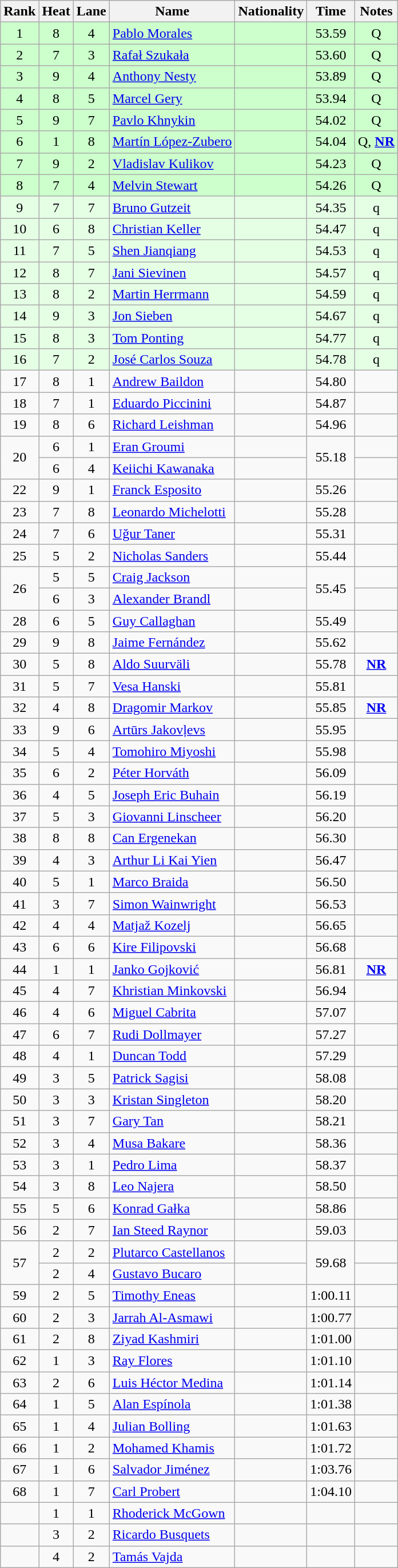<table class="wikitable sortable" style="text-align:center">
<tr>
<th>Rank</th>
<th>Heat</th>
<th>Lane</th>
<th>Name</th>
<th>Nationality</th>
<th>Time</th>
<th>Notes</th>
</tr>
<tr bgcolor=#cfc>
<td>1</td>
<td>8</td>
<td>4</td>
<td align=left><a href='#'>Pablo Morales</a></td>
<td align=left></td>
<td>53.59</td>
<td>Q</td>
</tr>
<tr bgcolor=#cfc>
<td>2</td>
<td>7</td>
<td>3</td>
<td align=left><a href='#'>Rafał Szukała</a></td>
<td align=left></td>
<td>53.60</td>
<td>Q</td>
</tr>
<tr bgcolor=#cfc>
<td>3</td>
<td>9</td>
<td>4</td>
<td align=left><a href='#'>Anthony Nesty</a></td>
<td align=left></td>
<td>53.89</td>
<td>Q</td>
</tr>
<tr bgcolor=#cfc>
<td>4</td>
<td>8</td>
<td>5</td>
<td align=left><a href='#'>Marcel Gery</a></td>
<td align=left></td>
<td>53.94</td>
<td>Q</td>
</tr>
<tr bgcolor=#cfc>
<td>5</td>
<td>9</td>
<td>7</td>
<td align=left><a href='#'>Pavlo Khnykin</a></td>
<td align=left></td>
<td>54.02</td>
<td>Q</td>
</tr>
<tr bgcolor=#cfc>
<td>6</td>
<td>1</td>
<td>8</td>
<td align=left><a href='#'>Martín López-Zubero</a></td>
<td align=left></td>
<td>54.04</td>
<td>Q, <strong><a href='#'>NR</a></strong></td>
</tr>
<tr bgcolor=#cfc>
<td>7</td>
<td>9</td>
<td>2</td>
<td align=left><a href='#'>Vladislav Kulikov</a></td>
<td align=left></td>
<td>54.23</td>
<td>Q</td>
</tr>
<tr bgcolor=#cfc>
<td>8</td>
<td>7</td>
<td>4</td>
<td align=left><a href='#'>Melvin Stewart</a></td>
<td align=left></td>
<td>54.26</td>
<td>Q</td>
</tr>
<tr bgcolor=e5ffe5>
<td>9</td>
<td>7</td>
<td>7</td>
<td align=left><a href='#'>Bruno Gutzeit</a></td>
<td align=left></td>
<td>54.35</td>
<td>q</td>
</tr>
<tr bgcolor=e5ffe5>
<td>10</td>
<td>6</td>
<td>8</td>
<td align=left><a href='#'>Christian Keller</a></td>
<td align=left></td>
<td>54.47</td>
<td>q</td>
</tr>
<tr bgcolor=e5ffe5>
<td>11</td>
<td>7</td>
<td>5</td>
<td align=left><a href='#'>Shen Jianqiang</a></td>
<td align=left></td>
<td>54.53</td>
<td>q</td>
</tr>
<tr bgcolor=e5ffe5>
<td>12</td>
<td>8</td>
<td>7</td>
<td align=left><a href='#'>Jani Sievinen</a></td>
<td align=left></td>
<td>54.57</td>
<td>q</td>
</tr>
<tr bgcolor=e5ffe5>
<td>13</td>
<td>8</td>
<td>2</td>
<td align=left><a href='#'>Martin Herrmann</a></td>
<td align=left></td>
<td>54.59</td>
<td>q</td>
</tr>
<tr bgcolor=e5ffe5>
<td>14</td>
<td>9</td>
<td>3</td>
<td align=left><a href='#'>Jon Sieben</a></td>
<td align=left></td>
<td>54.67</td>
<td>q</td>
</tr>
<tr bgcolor=e5ffe5>
<td>15</td>
<td>8</td>
<td>3</td>
<td align=left><a href='#'>Tom Ponting</a></td>
<td align=left></td>
<td>54.77</td>
<td>q</td>
</tr>
<tr bgcolor=e5ffe5>
<td>16</td>
<td>7</td>
<td>2</td>
<td align=left><a href='#'>José Carlos Souza</a></td>
<td align=left></td>
<td>54.78</td>
<td>q</td>
</tr>
<tr>
<td>17</td>
<td>8</td>
<td>1</td>
<td align=left><a href='#'>Andrew Baildon</a></td>
<td align=left></td>
<td>54.80</td>
<td></td>
</tr>
<tr>
<td>18</td>
<td>7</td>
<td>1</td>
<td align=left><a href='#'>Eduardo Piccinini</a></td>
<td align=left></td>
<td>54.87</td>
<td></td>
</tr>
<tr>
<td>19</td>
<td>8</td>
<td>6</td>
<td align=left><a href='#'>Richard Leishman</a></td>
<td align=left></td>
<td>54.96</td>
<td></td>
</tr>
<tr>
<td rowspan=2>20</td>
<td>6</td>
<td>1</td>
<td align=left><a href='#'>Eran Groumi</a></td>
<td align=left></td>
<td rowspan=2>55.18</td>
<td></td>
</tr>
<tr>
<td>6</td>
<td>4</td>
<td align=left><a href='#'>Keiichi Kawanaka</a></td>
<td align=left></td>
<td></td>
</tr>
<tr>
<td>22</td>
<td>9</td>
<td>1</td>
<td align=left><a href='#'>Franck Esposito</a></td>
<td align=left></td>
<td>55.26</td>
<td></td>
</tr>
<tr>
<td>23</td>
<td>7</td>
<td>8</td>
<td align=left><a href='#'>Leonardo Michelotti</a></td>
<td align=left></td>
<td>55.28</td>
<td></td>
</tr>
<tr>
<td>24</td>
<td>7</td>
<td>6</td>
<td align=left><a href='#'>Uğur Taner</a></td>
<td align=left></td>
<td>55.31</td>
<td></td>
</tr>
<tr>
<td>25</td>
<td>5</td>
<td>2</td>
<td align=left><a href='#'>Nicholas Sanders</a></td>
<td align=left></td>
<td>55.44</td>
<td></td>
</tr>
<tr>
<td rowspan=2>26</td>
<td>5</td>
<td>5</td>
<td align=left><a href='#'>Craig Jackson</a></td>
<td align=left></td>
<td rowspan=2>55.45</td>
<td></td>
</tr>
<tr>
<td>6</td>
<td>3</td>
<td align=left><a href='#'>Alexander Brandl</a></td>
<td align=left></td>
<td></td>
</tr>
<tr>
<td>28</td>
<td>6</td>
<td>5</td>
<td align=left><a href='#'>Guy Callaghan</a></td>
<td align=left></td>
<td>55.49</td>
<td></td>
</tr>
<tr>
<td>29</td>
<td>9</td>
<td>8</td>
<td align=left><a href='#'>Jaime Fernández</a></td>
<td align=left></td>
<td>55.62</td>
<td></td>
</tr>
<tr>
<td>30</td>
<td>5</td>
<td>8</td>
<td align=left><a href='#'>Aldo Suurväli</a></td>
<td align=left></td>
<td>55.78</td>
<td><strong><a href='#'>NR</a></strong></td>
</tr>
<tr>
<td>31</td>
<td>5</td>
<td>7</td>
<td align=left><a href='#'>Vesa Hanski</a></td>
<td align=left></td>
<td>55.81</td>
<td></td>
</tr>
<tr>
<td>32</td>
<td>4</td>
<td>8</td>
<td align=left><a href='#'>Dragomir Markov</a></td>
<td align=left></td>
<td>55.85</td>
<td><strong><a href='#'>NR</a></strong></td>
</tr>
<tr>
<td>33</td>
<td>9</td>
<td>6</td>
<td align=left><a href='#'>Artūrs Jakovļevs</a></td>
<td align=left></td>
<td>55.95</td>
<td></td>
</tr>
<tr>
<td>34</td>
<td>5</td>
<td>4</td>
<td align=left><a href='#'>Tomohiro Miyoshi</a></td>
<td align=left></td>
<td>55.98</td>
<td></td>
</tr>
<tr>
<td>35</td>
<td>6</td>
<td>2</td>
<td align=left><a href='#'>Péter Horváth</a></td>
<td align=left></td>
<td>56.09</td>
<td></td>
</tr>
<tr>
<td>36</td>
<td>4</td>
<td>5</td>
<td align=left><a href='#'>Joseph Eric Buhain</a></td>
<td align=left></td>
<td>56.19</td>
<td></td>
</tr>
<tr>
<td>37</td>
<td>5</td>
<td>3</td>
<td align=left><a href='#'>Giovanni Linscheer</a></td>
<td align=left></td>
<td>56.20</td>
<td></td>
</tr>
<tr>
<td>38</td>
<td>8</td>
<td>8</td>
<td align=left><a href='#'>Can Ergenekan</a></td>
<td align=left></td>
<td>56.30</td>
<td></td>
</tr>
<tr>
<td>39</td>
<td>4</td>
<td>3</td>
<td align=left><a href='#'>Arthur Li Kai Yien</a></td>
<td align=left></td>
<td>56.47</td>
<td></td>
</tr>
<tr>
<td>40</td>
<td>5</td>
<td>1</td>
<td align=left><a href='#'>Marco Braida</a></td>
<td align=left></td>
<td>56.50</td>
<td></td>
</tr>
<tr>
<td>41</td>
<td>3</td>
<td>7</td>
<td align=left><a href='#'>Simon Wainwright</a></td>
<td align=left></td>
<td>56.53</td>
<td></td>
</tr>
<tr>
<td>42</td>
<td>4</td>
<td>4</td>
<td align=left><a href='#'>Matjaž Kozelj</a></td>
<td align=left></td>
<td>56.65</td>
<td></td>
</tr>
<tr>
<td>43</td>
<td>6</td>
<td>6</td>
<td align=left><a href='#'>Kire Filipovski</a></td>
<td align=left></td>
<td>56.68</td>
<td></td>
</tr>
<tr>
<td>44</td>
<td>1</td>
<td>1</td>
<td align=left><a href='#'>Janko Gojković</a></td>
<td align=left></td>
<td>56.81</td>
<td><strong><a href='#'>NR</a></strong></td>
</tr>
<tr>
<td>45</td>
<td>4</td>
<td>7</td>
<td align=left><a href='#'>Khristian Minkovski</a></td>
<td align=left></td>
<td>56.94</td>
<td></td>
</tr>
<tr>
<td>46</td>
<td>4</td>
<td>6</td>
<td align=left><a href='#'>Miguel Cabrita</a></td>
<td align=left></td>
<td>57.07</td>
<td></td>
</tr>
<tr>
<td>47</td>
<td>6</td>
<td>7</td>
<td align=left><a href='#'>Rudi Dollmayer</a></td>
<td align=left></td>
<td>57.27</td>
<td></td>
</tr>
<tr>
<td>48</td>
<td>4</td>
<td>1</td>
<td align=left><a href='#'>Duncan Todd</a></td>
<td align=left></td>
<td>57.29</td>
<td></td>
</tr>
<tr>
<td>49</td>
<td>3</td>
<td>5</td>
<td align=left><a href='#'>Patrick Sagisi</a></td>
<td align=left></td>
<td>58.08</td>
<td></td>
</tr>
<tr>
<td>50</td>
<td>3</td>
<td>3</td>
<td align=left><a href='#'>Kristan Singleton</a></td>
<td align=left></td>
<td>58.20</td>
<td></td>
</tr>
<tr>
<td>51</td>
<td>3</td>
<td>7</td>
<td align=left><a href='#'>Gary Tan</a></td>
<td align=left></td>
<td>58.21</td>
<td></td>
</tr>
<tr>
<td>52</td>
<td>3</td>
<td>4</td>
<td align=left><a href='#'>Musa Bakare</a></td>
<td align=left></td>
<td>58.36</td>
<td></td>
</tr>
<tr>
<td>53</td>
<td>3</td>
<td>1</td>
<td align=left><a href='#'>Pedro Lima</a></td>
<td align=left></td>
<td>58.37</td>
<td></td>
</tr>
<tr>
<td>54</td>
<td>3</td>
<td>8</td>
<td align=left><a href='#'>Leo Najera</a></td>
<td align=left></td>
<td>58.50</td>
<td></td>
</tr>
<tr>
<td>55</td>
<td>5</td>
<td>6</td>
<td align=left><a href='#'>Konrad Gałka</a></td>
<td align=left></td>
<td>58.86</td>
<td></td>
</tr>
<tr>
<td>56</td>
<td>2</td>
<td>7</td>
<td align=left><a href='#'>Ian Steed Raynor</a></td>
<td align=left></td>
<td>59.03</td>
<td></td>
</tr>
<tr>
<td rowspan=2>57</td>
<td>2</td>
<td>2</td>
<td align=left><a href='#'>Plutarco Castellanos</a></td>
<td align=left></td>
<td rowspan=2>59.68</td>
<td></td>
</tr>
<tr>
<td>2</td>
<td>4</td>
<td align=left><a href='#'>Gustavo Bucaro</a></td>
<td align=left></td>
<td></td>
</tr>
<tr>
<td>59</td>
<td>2</td>
<td>5</td>
<td align=left><a href='#'>Timothy Eneas</a></td>
<td align=left></td>
<td>1:00.11</td>
<td></td>
</tr>
<tr>
<td>60</td>
<td>2</td>
<td>3</td>
<td align=left><a href='#'>Jarrah Al-Asmawi</a></td>
<td align=left></td>
<td>1:00.77</td>
<td></td>
</tr>
<tr>
<td>61</td>
<td>2</td>
<td>8</td>
<td align=left><a href='#'>Ziyad Kashmiri</a></td>
<td align=left></td>
<td>1:01.00</td>
<td></td>
</tr>
<tr>
<td>62</td>
<td>1</td>
<td>3</td>
<td align=left><a href='#'>Ray Flores</a></td>
<td align=left></td>
<td>1:01.10</td>
<td></td>
</tr>
<tr>
<td>63</td>
<td>2</td>
<td>6</td>
<td align=left><a href='#'>Luis Héctor Medina</a></td>
<td align=left></td>
<td>1:01.14</td>
<td></td>
</tr>
<tr>
<td>64</td>
<td>1</td>
<td>5</td>
<td align=left><a href='#'>Alan Espínola</a></td>
<td align=left></td>
<td>1:01.38</td>
<td></td>
</tr>
<tr>
<td>65</td>
<td>1</td>
<td>4</td>
<td align=left><a href='#'>Julian Bolling</a></td>
<td align=left></td>
<td>1:01.63</td>
<td></td>
</tr>
<tr>
<td>66</td>
<td>1</td>
<td>2</td>
<td align=left><a href='#'>Mohamed Khamis</a></td>
<td align=left></td>
<td>1:01.72</td>
<td></td>
</tr>
<tr>
<td>67</td>
<td>1</td>
<td>6</td>
<td align=left><a href='#'>Salvador Jiménez</a></td>
<td align=left></td>
<td>1:03.76</td>
<td></td>
</tr>
<tr>
<td>68</td>
<td>1</td>
<td>7</td>
<td align=left><a href='#'>Carl Probert</a></td>
<td align=left></td>
<td>1:04.10</td>
<td></td>
</tr>
<tr>
<td></td>
<td>1</td>
<td>1</td>
<td align=left><a href='#'>Rhoderick McGown</a></td>
<td align=left></td>
<td></td>
<td></td>
</tr>
<tr>
<td></td>
<td>3</td>
<td>2</td>
<td align=left><a href='#'>Ricardo Busquets</a></td>
<td align=left></td>
<td></td>
<td></td>
</tr>
<tr>
<td></td>
<td>4</td>
<td>2</td>
<td align=left><a href='#'>Tamás Vajda</a></td>
<td align=left></td>
<td></td>
<td></td>
</tr>
</table>
